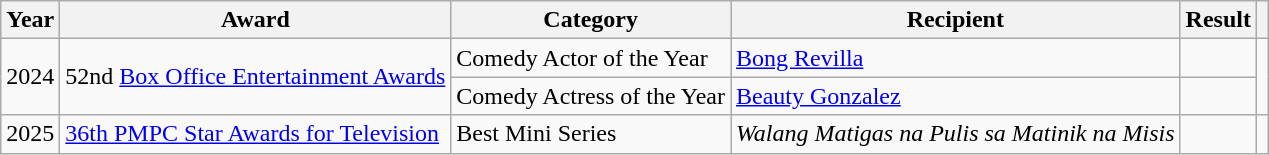<table class="wikitable">
<tr>
<th>Year</th>
<th>Award</th>
<th>Category</th>
<th>Recipient</th>
<th>Result</th>
<th></th>
</tr>
<tr>
<td rowspan=2>2024</td>
<td rowspan=2>52nd <a href='#'>Box Office Entertainment Awards</a></td>
<td>Comedy Actor of the Year</td>
<td><a href='#'>Bong Revilla</a></td>
<td></td>
<td rowspan=2></td>
</tr>
<tr>
<td>Comedy Actress of the Year</td>
<td><a href='#'>Beauty Gonzalez</a></td>
<td></td>
</tr>
<tr>
<td>2025</td>
<td><a href='#'>36th PMPC Star Awards for Television</a></td>
<td>Best Mini Series</td>
<td><em>Walang Matigas na Pulis sa Matinik na Misis</em></td>
<td></td>
<td></td>
</tr>
</table>
